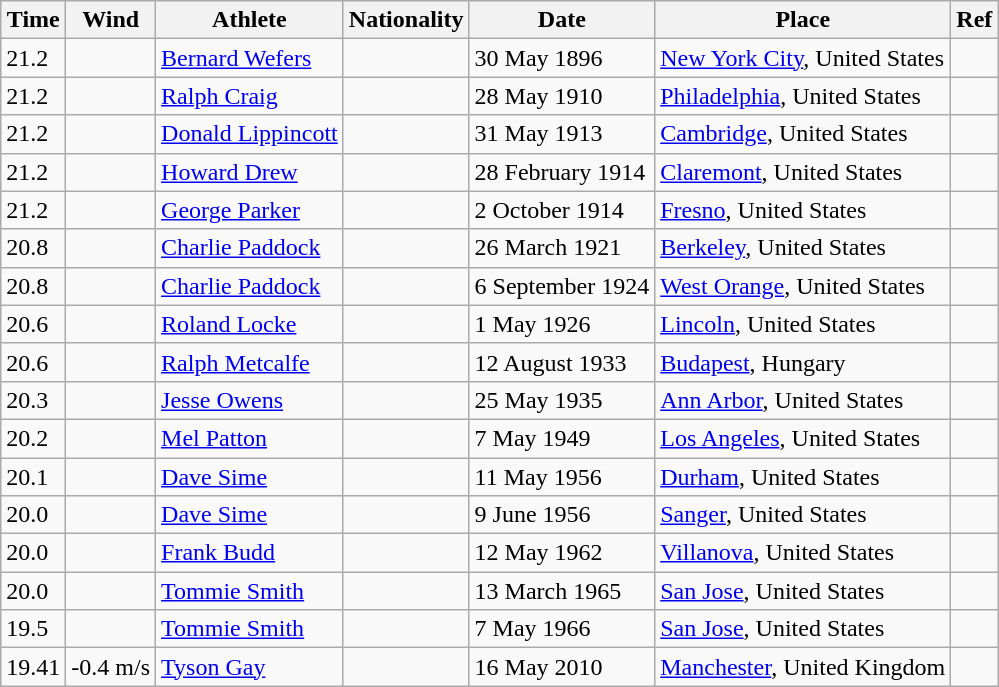<table class="wikitable">
<tr>
<th>Time</th>
<th>Wind</th>
<th>Athlete</th>
<th>Nationality</th>
<th>Date</th>
<th>Place</th>
<th>Ref</th>
</tr>
<tr>
<td>21.2</td>
<td></td>
<td><a href='#'>Bernard Wefers</a></td>
<td></td>
<td>30 May 1896</td>
<td> <a href='#'>New York City</a>, United States</td>
<td></td>
</tr>
<tr>
<td>21.2</td>
<td></td>
<td><a href='#'>Ralph Craig</a></td>
<td></td>
<td>28 May 1910</td>
<td> <a href='#'>Philadelphia</a>, United States</td>
<td></td>
</tr>
<tr>
<td>21.2</td>
<td></td>
<td><a href='#'>Donald Lippincott</a></td>
<td></td>
<td>31 May 1913</td>
<td> <a href='#'>Cambridge</a>, United States</td>
<td></td>
</tr>
<tr>
<td>21.2</td>
<td></td>
<td><a href='#'>Howard Drew</a></td>
<td></td>
<td>28 February 1914</td>
<td> <a href='#'>Claremont</a>, United States</td>
<td></td>
</tr>
<tr>
<td>21.2</td>
<td></td>
<td><a href='#'>George Parker</a></td>
<td></td>
<td>2 October 1914</td>
<td> <a href='#'>Fresno</a>, United States</td>
<td></td>
</tr>
<tr>
<td>20.8</td>
<td></td>
<td><a href='#'>Charlie Paddock</a></td>
<td></td>
<td>26 March 1921</td>
<td> <a href='#'>Berkeley</a>, United States</td>
<td></td>
</tr>
<tr>
<td>20.8</td>
<td></td>
<td><a href='#'>Charlie Paddock</a></td>
<td></td>
<td>6 September 1924</td>
<td> <a href='#'>West Orange</a>, United States</td>
<td></td>
</tr>
<tr>
<td>20.6</td>
<td></td>
<td><a href='#'>Roland Locke</a></td>
<td></td>
<td>1 May 1926</td>
<td> <a href='#'>Lincoln</a>, United States</td>
<td></td>
</tr>
<tr>
<td>20.6</td>
<td></td>
<td><a href='#'>Ralph Metcalfe</a></td>
<td></td>
<td>12 August 1933</td>
<td> <a href='#'>Budapest</a>, Hungary</td>
<td></td>
</tr>
<tr>
<td>20.3</td>
<td></td>
<td><a href='#'>Jesse Owens</a></td>
<td></td>
<td>25 May 1935</td>
<td> <a href='#'>Ann Arbor</a>, United States</td>
<td></td>
</tr>
<tr>
<td>20.2</td>
<td></td>
<td><a href='#'>Mel Patton</a></td>
<td></td>
<td>7 May 1949</td>
<td> <a href='#'>Los Angeles</a>, United States</td>
<td></td>
</tr>
<tr>
<td>20.1</td>
<td></td>
<td><a href='#'>Dave Sime</a></td>
<td></td>
<td>11 May 1956</td>
<td> <a href='#'>Durham</a>, United States</td>
<td></td>
</tr>
<tr>
<td>20.0</td>
<td></td>
<td><a href='#'>Dave Sime</a></td>
<td></td>
<td>9 June 1956</td>
<td> <a href='#'>Sanger</a>, United States</td>
<td></td>
</tr>
<tr>
<td>20.0</td>
<td></td>
<td><a href='#'>Frank Budd</a></td>
<td></td>
<td>12 May 1962</td>
<td> <a href='#'>Villanova</a>, United States</td>
<td></td>
</tr>
<tr>
<td>20.0</td>
<td></td>
<td><a href='#'>Tommie Smith</a></td>
<td></td>
<td>13 March 1965</td>
<td> <a href='#'>San Jose</a>, United States</td>
<td></td>
</tr>
<tr>
<td>19.5</td>
<td></td>
<td><a href='#'>Tommie Smith</a></td>
<td></td>
<td>7 May 1966</td>
<td> <a href='#'>San Jose</a>, United States</td>
<td></td>
</tr>
<tr>
<td>19.41</td>
<td>-0.4 m/s</td>
<td><a href='#'>Tyson Gay</a></td>
<td></td>
<td>16 May 2010</td>
<td> <a href='#'>Manchester</a>, United Kingdom</td>
<td></td>
</tr>
</table>
